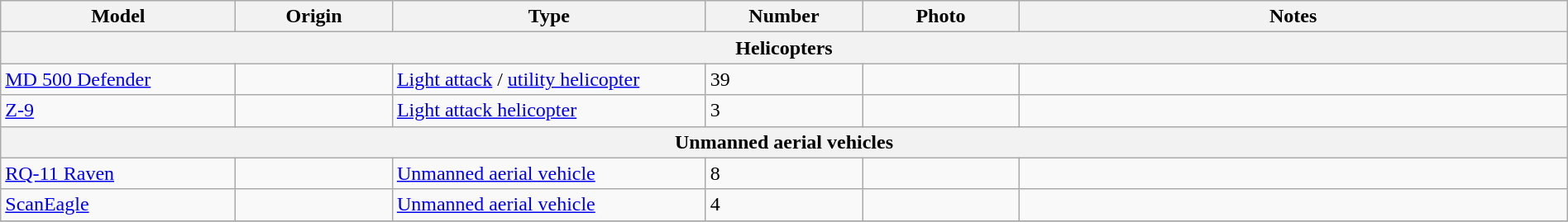<table class=wikitable width="100%">
<tr>
<th width="15%">Model</th>
<th width="10%">Origin</th>
<th width="20%">Type</th>
<th width="10%">Number</th>
<th width="10%">Photo</th>
<th width="35%">Notes</th>
</tr>
<tr>
<th colspan="6">Helicopters</th>
</tr>
<tr>
<td><a href='#'>MD 500 Defender</a></td>
<td></td>
<td><a href='#'>Light attack</a> / <a href='#'>utility helicopter</a></td>
<td>39</td>
<td></td>
<td></td>
</tr>
<tr>
<td><a href='#'>Z-9</a></td>
<td></td>
<td><a href='#'>Light attack helicopter</a></td>
<td>3</td>
<td></td>
<td></td>
</tr>
<tr>
<th colspan="6">Unmanned aerial vehicles</th>
</tr>
<tr>
<td><a href='#'>RQ-11 Raven</a></td>
<td></td>
<td><a href='#'>Unmanned aerial vehicle</a></td>
<td>8</td>
<td></td>
<td></td>
</tr>
<tr>
<td><a href='#'>ScanEagle</a></td>
<td></td>
<td><a href='#'>Unmanned aerial vehicle</a></td>
<td>4</td>
<td></td>
<td></td>
</tr>
<tr>
</tr>
</table>
